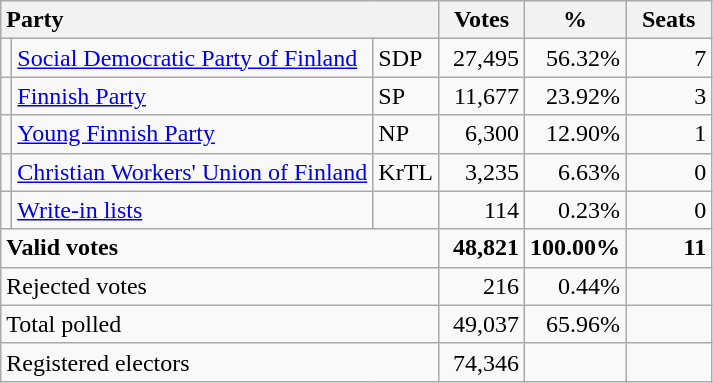<table class="wikitable" border="1" style="text-align:right;">
<tr>
<th style="text-align:left;" colspan=3>Party</th>
<th align=center width="50">Votes</th>
<th align=center width="50">%</th>
<th align=center width="50">Seats</th>
</tr>
<tr>
<td></td>
<td align=left style="white-space: nowrap;"><a href='#'>Social Democratic Party of Finland</a></td>
<td align=left>SDP</td>
<td>27,495</td>
<td>56.32%</td>
<td>7</td>
</tr>
<tr>
<td></td>
<td align=left><a href='#'>Finnish Party</a></td>
<td align=left>SP</td>
<td>11,677</td>
<td>23.92%</td>
<td>3</td>
</tr>
<tr>
<td></td>
<td align=left><a href='#'>Young Finnish Party</a></td>
<td align=left>NP</td>
<td>6,300</td>
<td>12.90%</td>
<td>1</td>
</tr>
<tr>
<td></td>
<td align=left><a href='#'>Christian Workers' Union of Finland</a></td>
<td align=left>KrTL</td>
<td>3,235</td>
<td>6.63%</td>
<td>0</td>
</tr>
<tr>
<td></td>
<td align=left><a href='#'>Write-in lists</a></td>
<td align=left></td>
<td>114</td>
<td>0.23%</td>
<td>0</td>
</tr>
<tr style="font-weight:bold">
<td align=left colspan=3>Valid votes</td>
<td>48,821</td>
<td>100.00%</td>
<td>11</td>
</tr>
<tr>
<td align=left colspan=3>Rejected votes</td>
<td>216</td>
<td>0.44%</td>
<td></td>
</tr>
<tr>
<td align=left colspan=3>Total polled</td>
<td>49,037</td>
<td>65.96%</td>
<td></td>
</tr>
<tr>
<td align=left colspan=3>Registered electors</td>
<td>74,346</td>
<td></td>
<td></td>
</tr>
</table>
